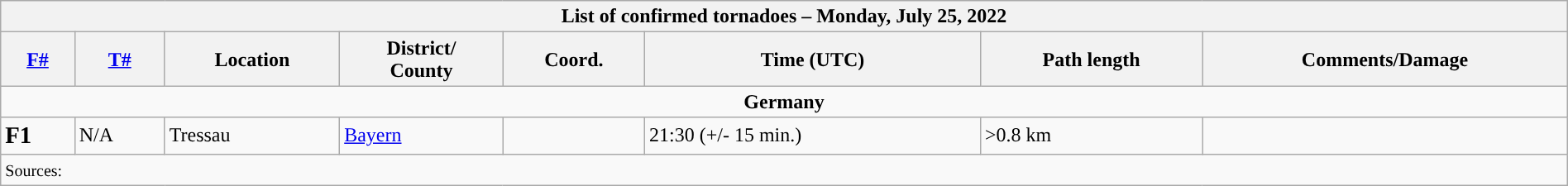<table class="wikitable collapsible" width="100%">
<tr>
<th colspan="8">List of confirmed tornadoes – Monday, July 25, 2022</th>
</tr>
<tr>
<th><a href='#'>F#</a></th>
<th><a href='#'>T#</a></th>
<th>Location</th>
<th>District/<br>County</th>
<th>Coord.</th>
<th>Time (UTC)</th>
<th>Path length</th>
<th>Comments/Damage</th>
</tr>
<tr>
<td colspan="8" align=center><strong>Germany</strong></td>
</tr>
<tr>
<td><big><strong>F1</strong></big></td>
<td>N/A</td>
<td>Tressau</td>
<td><a href='#'>Bayern</a></td>
<td></td>
<td>21:30 (+/- 15 min.)</td>
<td>>0.8 km</td>
<td></td>
</tr>
<tr>
<td colspan="8"><small>Sources:  </small></td>
</tr>
</table>
